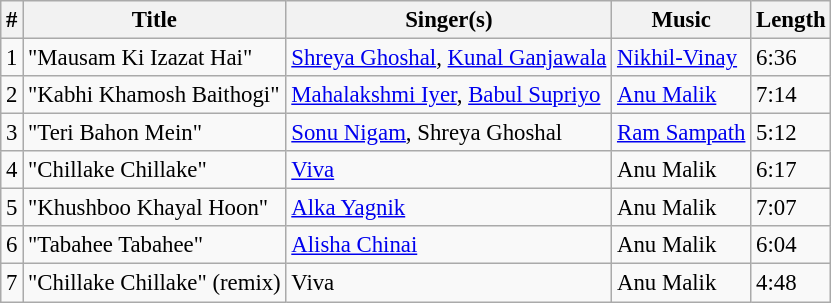<table class="wikitable" style="font-size:95%;">
<tr>
<th>#</th>
<th>Title</th>
<th>Singer(s)</th>
<th>Music</th>
<th>Length</th>
</tr>
<tr>
<td>1</td>
<td>"Mausam Ki Izazat Hai"</td>
<td><a href='#'>Shreya Ghoshal</a>, <a href='#'>Kunal Ganjawala</a></td>
<td><a href='#'>Nikhil-Vinay</a></td>
<td>6:36</td>
</tr>
<tr>
<td>2</td>
<td>"Kabhi Khamosh Baithogi"</td>
<td><a href='#'>Mahalakshmi Iyer</a>, <a href='#'>Babul Supriyo</a></td>
<td><a href='#'>Anu Malik</a></td>
<td>7:14</td>
</tr>
<tr>
<td>3</td>
<td>"Teri Bahon Mein"</td>
<td><a href='#'>Sonu Nigam</a>, Shreya Ghoshal</td>
<td><a href='#'>Ram Sampath</a></td>
<td>5:12</td>
</tr>
<tr>
<td>4</td>
<td>"Chillake Chillake"</td>
<td><a href='#'>Viva</a></td>
<td>Anu Malik</td>
<td>6:17</td>
</tr>
<tr>
<td>5</td>
<td>"Khushboo Khayal Hoon"</td>
<td><a href='#'>Alka Yagnik</a></td>
<td>Anu Malik</td>
<td>7:07</td>
</tr>
<tr>
<td>6</td>
<td>"Tabahee Tabahee"</td>
<td><a href='#'>Alisha Chinai</a></td>
<td>Anu Malik</td>
<td>6:04</td>
</tr>
<tr>
<td>7</td>
<td>"Chillake Chillake" (remix)</td>
<td>Viva</td>
<td>Anu Malik</td>
<td>4:48</td>
</tr>
</table>
